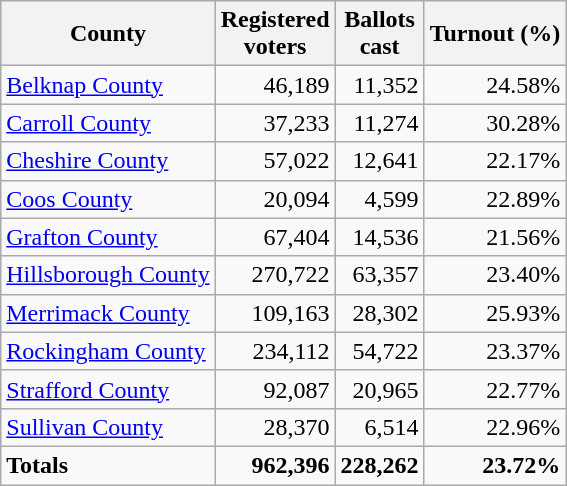<table class="wikitable">
<tr>
<th>County</th>
<th>Registered<br>voters</th>
<th>Ballots<br>cast</th>
<th>Turnout (%)</th>
</tr>
<tr>
<td><a href='#'>Belknap County</a></td>
<td align="right">46,189</td>
<td align="right">11,352</td>
<td align="right">24.58%</td>
</tr>
<tr>
<td><a href='#'>Carroll County</a></td>
<td align="right">37,233</td>
<td align="right">11,274</td>
<td align="right">30.28%</td>
</tr>
<tr>
<td><a href='#'>Cheshire County</a></td>
<td align="right">57,022</td>
<td align="right">12,641</td>
<td align="right">22.17%</td>
</tr>
<tr>
<td><a href='#'>Coos County</a></td>
<td align="right">20,094</td>
<td align="right">4,599</td>
<td align="right">22.89%</td>
</tr>
<tr>
<td><a href='#'>Grafton County</a></td>
<td align="right">67,404</td>
<td align="right">14,536</td>
<td align="right">21.56%</td>
</tr>
<tr>
<td><a href='#'>Hillsborough County</a></td>
<td align="right">270,722</td>
<td align="right">63,357</td>
<td align="right">23.40%</td>
</tr>
<tr>
<td><a href='#'>Merrimack County</a></td>
<td align="right">109,163</td>
<td align="right">28,302</td>
<td align="right">25.93%</td>
</tr>
<tr>
<td><a href='#'>Rockingham County</a></td>
<td align="right">234,112</td>
<td align="right">54,722</td>
<td align="right">23.37%</td>
</tr>
<tr>
<td><a href='#'>Strafford County</a></td>
<td align="right">92,087</td>
<td align="right">20,965</td>
<td align="right">22.77%</td>
</tr>
<tr>
<td><a href='#'>Sullivan County</a></td>
<td align="right">28,370</td>
<td align="right">6,514</td>
<td align="right">22.96%</td>
</tr>
<tr>
<td><strong>Totals</strong></td>
<td align="right"><strong>962,396</strong></td>
<td align="right"><strong>228,262</strong></td>
<td align="right"><strong>23.72%</strong></td>
</tr>
</table>
